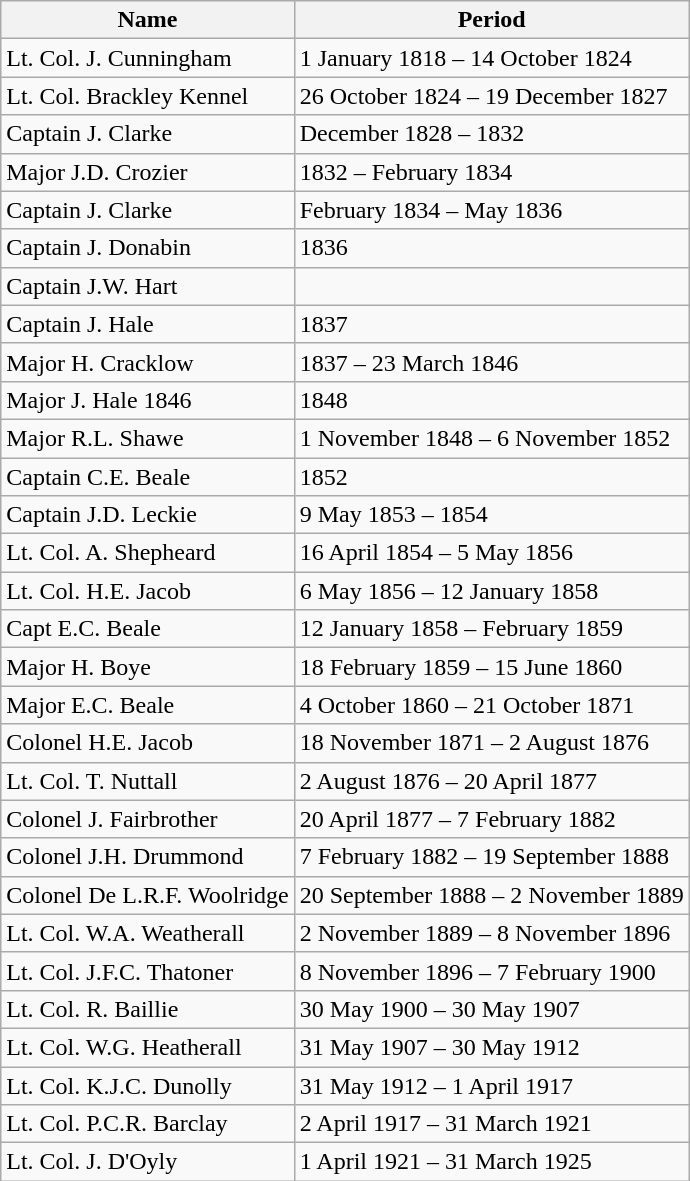<table class="wikitable">
<tr>
<th>Name</th>
<th>Period</th>
</tr>
<tr>
<td>Lt. Col. 	J. Cunningham</td>
<td>1 January 1818    – 14 October 1824</td>
</tr>
<tr>
<td>Lt. Col.	Brackley Kennel</td>
<td>26 October 1824   – 19 December 1827</td>
</tr>
<tr>
<td>Captain	J. Clarke</td>
<td>December 1828 – 1832</td>
</tr>
<tr>
<td>Major	        J.D. Crozier</td>
<td>1832	             – February 1834</td>
</tr>
<tr>
<td>Captain	J. Clarke</td>
<td>February 1834     – May 1836</td>
</tr>
<tr>
<td>Captain	J. Donabin</td>
<td>1836</td>
</tr>
<tr>
<td>Captain 	J.W. Hart</td>
</tr>
<tr>
<td>Captain 	J. Hale</td>
<td>1837</td>
</tr>
<tr>
<td>Major	        H. Cracklow</td>
<td>1837	             – 23 March 1846</td>
</tr>
<tr>
<td>Major	        J. Hale	1846</td>
<td>1848</td>
</tr>
<tr>
<td>Major 	R.L. Shawe</td>
<td>1 November 1848   – 6 November 1852</td>
</tr>
<tr>
<td>Captain	C.E. Beale</td>
<td>1852</td>
</tr>
<tr>
<td>Captain	J.D. Leckie</td>
<td>9 May 1853	     – 1854</td>
</tr>
<tr>
<td>Lt. Col.	A. Shepheard</td>
<td>16 April 1854     – 5 May 1856</td>
</tr>
<tr>
<td>Lt. Col.	H.E. Jacob</td>
<td>6 May 1856	     – 12 January 1858</td>
</tr>
<tr>
<td>Capt	        E.C. Beale</td>
<td>12 January 1858   – February 1859</td>
</tr>
<tr>
<td>Major	        H. Boye</td>
<td>18 February 1859  – 15 June 1860</td>
</tr>
<tr>
<td>Major	        E.C. Beale</td>
<td>4 October 1860    – 21 October 1871</td>
</tr>
<tr>
<td>Colonel	H.E. Jacob</td>
<td>18 November 1871  – 2 August 1876</td>
</tr>
<tr>
<td>Lt. Col.	T. Nuttall</td>
<td>2 August 1876     – 20 April 1877</td>
</tr>
<tr>
<td>Colonel	J. Fairbrother</td>
<td>20 April 1877     – 7 February 1882</td>
</tr>
<tr>
<td>Colonel 	J.H. Drummond</td>
<td>7 February 1882   – 19 September 1888</td>
</tr>
<tr>
<td>Colonel	De L.R.F. Woolridge</td>
<td>20 September 1888 – 2 November 1889</td>
</tr>
<tr>
<td>Lt. Col.	W.A. Weatherall</td>
<td>2 November 1889   – 8 November 1896</td>
</tr>
<tr>
<td>Lt. Col. 	J.F.C. Thatoner</td>
<td>8 November 1896   – 7 February 1900</td>
</tr>
<tr>
<td>Lt. Col. 	R. Baillie</td>
<td>30 May 1900       – 30 May 1907</td>
</tr>
<tr>
<td>Lt. Col.	W.G. Heatherall</td>
<td>31 May 1907 	     – 30 May 1912</td>
</tr>
<tr>
<td>Lt. Col. 	K.J.C. Dunolly</td>
<td>31 May 1912 	     – 1 April 1917</td>
</tr>
<tr>
<td>Lt. Col. 	P.C.R. Barclay</td>
<td>2 April 1917	     – 31 March 1921</td>
</tr>
<tr>
<td>Lt. Col. 	J. D'Oyly</td>
<td>1 April 1921	     – 31 March 1925</td>
</tr>
</table>
